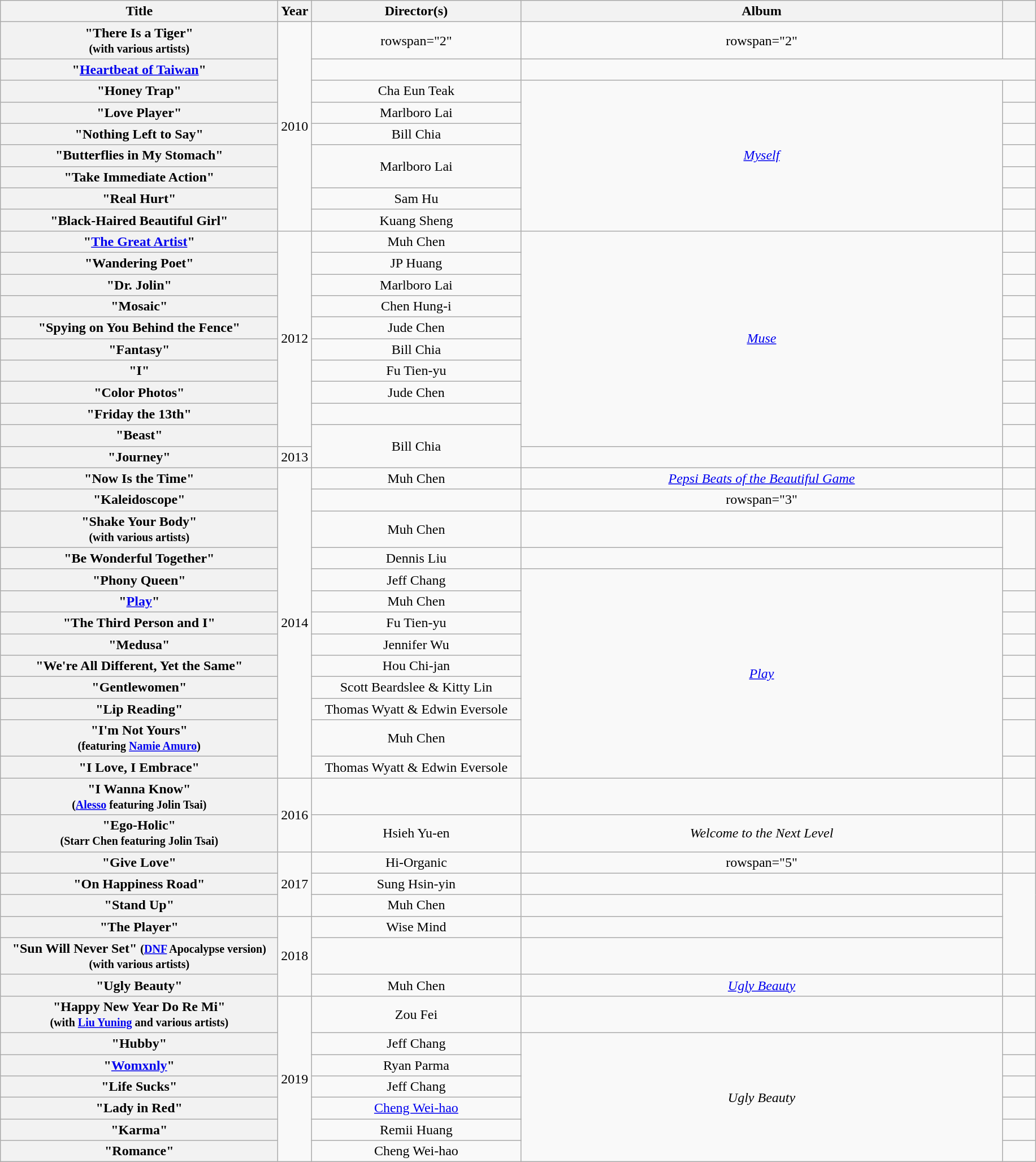<table class="wikitable sortable plainrowheaders" style="text-align:center;">
<tr>
<th scope="col" style="width:20em;">Title</th>
<th scope="col" style="width:2em;">Year</th>
<th scope="col" style="width:15em;">Director(s)</th>
<th scope="col" style="width:35em;">Album</th>
<th scope="col" style="width:2em;" class="unsortable"></th>
</tr>
<tr>
<th scope="row">"There Is a Tiger"<br><small>(with various artists)</small></th>
<td rowspan="9">2010</td>
<td>rowspan="2" </td>
<td>rowspan="2" </td>
<td></td>
</tr>
<tr>
<th scope="row">"<a href='#'>Heartbeat of Taiwan</a>"</th>
<td></td>
</tr>
<tr>
<th scope="row">"Honey Trap"</th>
<td>Cha Eun Teak</td>
<td rowspan="7"><em><a href='#'>Myself</a></em></td>
<td></td>
</tr>
<tr>
<th scope="row">"Love Player"</th>
<td>Marlboro Lai</td>
<td></td>
</tr>
<tr>
<th scope="row">"Nothing Left to Say"</th>
<td>Bill Chia</td>
<td></td>
</tr>
<tr>
<th scope="row">"Butterflies in My Stomach"</th>
<td rowspan="2">Marlboro Lai</td>
<td></td>
</tr>
<tr>
<th scope="row">"Take Immediate Action"</th>
<td></td>
</tr>
<tr>
<th scope="row">"Real Hurt"</th>
<td>Sam Hu</td>
<td></td>
</tr>
<tr>
<th scope="row">"Black-Haired Beautiful Girl"</th>
<td>Kuang Sheng</td>
<td></td>
</tr>
<tr>
<th scope="row">"<a href='#'>The Great Artist</a>"</th>
<td rowspan="10">2012</td>
<td>Muh Chen</td>
<td rowspan="10"><em><a href='#'>Muse</a></em></td>
<td></td>
</tr>
<tr>
<th scope="row">"Wandering Poet"</th>
<td>JP Huang</td>
<td></td>
</tr>
<tr>
<th scope="row">"Dr. Jolin"</th>
<td>Marlboro Lai</td>
<td></td>
</tr>
<tr>
<th scope="row">"Mosaic"</th>
<td>Chen Hung-i</td>
<td></td>
</tr>
<tr>
<th scope="row">"Spying on You Behind the Fence"</th>
<td>Jude Chen</td>
<td></td>
</tr>
<tr>
<th scope="row">"Fantasy"</th>
<td>Bill Chia</td>
<td></td>
</tr>
<tr>
<th scope="row">"I"</th>
<td>Fu Tien-yu</td>
<td></td>
</tr>
<tr>
<th scope="row">"Color Photos"</th>
<td>Jude Chen</td>
<td></td>
</tr>
<tr>
<th scope="row">"Friday the 13th"</th>
<td></td>
<td></td>
</tr>
<tr>
<th scope="row">"Beast"</th>
<td rowspan="2">Bill Chia</td>
<td></td>
</tr>
<tr>
<th scope="row">"Journey"</th>
<td>2013</td>
<td></td>
<td></td>
</tr>
<tr>
<th scope="row">"Now Is the Time"</th>
<td rowspan="13">2014</td>
<td>Muh Chen</td>
<td><em><a href='#'>Pepsi Beats of the Beautiful Game</a></em></td>
<td></td>
</tr>
<tr>
<th scope="row">"Kaleidoscope"</th>
<td></td>
<td>rowspan="3" </td>
<td></td>
</tr>
<tr>
<th scope="row">"Shake Your Body"<br><small>(with various artists)</small></th>
<td>Muh Chen</td>
<td></td>
</tr>
<tr>
<th scope="row">"Be Wonderful Together"</th>
<td>Dennis Liu</td>
<td></td>
</tr>
<tr>
<th scope="row">"Phony Queen"</th>
<td>Jeff Chang</td>
<td rowspan="9"><em><a href='#'>Play</a></em></td>
<td></td>
</tr>
<tr>
<th scope="row">"<a href='#'>Play</a>"</th>
<td>Muh Chen</td>
<td></td>
</tr>
<tr>
<th scope="row">"The Third Person and I"</th>
<td>Fu Tien-yu</td>
<td></td>
</tr>
<tr>
<th scope="row">"Medusa"</th>
<td>Jennifer Wu</td>
<td></td>
</tr>
<tr>
<th scope="row">"We're All Different, Yet the Same"</th>
<td>Hou Chi-jan</td>
<td></td>
</tr>
<tr>
<th scope="row">"Gentlewomen"</th>
<td>Scott Beardslee & Kitty Lin</td>
<td></td>
</tr>
<tr>
<th scope="row">"Lip Reading"</th>
<td>Thomas Wyatt & Edwin Eversole</td>
<td></td>
</tr>
<tr>
<th scope="row">"I'm Not Yours"<br><small>(featuring <a href='#'>Namie Amuro</a>)</small></th>
<td>Muh Chen</td>
<td></td>
</tr>
<tr>
<th scope="row">"I Love, I Embrace"</th>
<td>Thomas Wyatt & Edwin Eversole</td>
<td></td>
</tr>
<tr>
<th scope="row">"I Wanna Know"<br><small>(<a href='#'>Alesso</a> featuring Jolin Tsai)</small></th>
<td rowspan="2">2016</td>
<td></td>
<td></td>
<td></td>
</tr>
<tr>
<th scope="row">"Ego-Holic"<br><small>(Starr Chen featuring Jolin Tsai)</small></th>
<td>Hsieh Yu-en</td>
<td><em>Welcome to the Next Level</em></td>
<td></td>
</tr>
<tr>
<th scope="row">"Give Love"</th>
<td rowspan="3">2017</td>
<td>Hi-Organic</td>
<td>rowspan="5" </td>
<td></td>
</tr>
<tr>
<th scope="row">"On Happiness Road"</th>
<td>Sung Hsin-yin</td>
<td></td>
</tr>
<tr>
<th scope="row">"Stand Up"</th>
<td>Muh Chen</td>
<td></td>
</tr>
<tr>
<th scope="row">"The Player"</th>
<td rowspan="3">2018</td>
<td>Wise Mind</td>
<td></td>
</tr>
<tr>
<th scope="row">"Sun Will Never Set" <small>(<a href='#'>DNF</a> Apocalypse version)</small><br><small>(with various artists)</small></th>
<td></td>
<td></td>
</tr>
<tr>
<th scope="row">"Ugly Beauty"</th>
<td>Muh Chen</td>
<td><em><a href='#'>Ugly Beauty</a></em></td>
<td></td>
</tr>
<tr>
<th scope="row">"Happy New Year Do Re Mi"<br><small>(with <a href='#'>Liu Yuning</a> and various artists)</small></th>
<td rowspan="7">2019</td>
<td>Zou Fei</td>
<td></td>
<td></td>
</tr>
<tr>
<th scope="row">"Hubby"</th>
<td>Jeff Chang</td>
<td rowspan="6"><em>Ugly Beauty</em></td>
<td></td>
</tr>
<tr>
<th scope="row">"<a href='#'>Womxnly</a>"</th>
<td>Ryan Parma</td>
<td></td>
</tr>
<tr>
<th scope="row">"Life Sucks"</th>
<td>Jeff Chang</td>
<td></td>
</tr>
<tr>
<th scope="row">"Lady in Red"</th>
<td><a href='#'>Cheng Wei-hao</a></td>
<td></td>
</tr>
<tr>
<th scope="row">"Karma"</th>
<td>Remii Huang</td>
<td></td>
</tr>
<tr>
<th scope="row">"Romance"</th>
<td>Cheng Wei-hao</td>
<td></td>
</tr>
</table>
